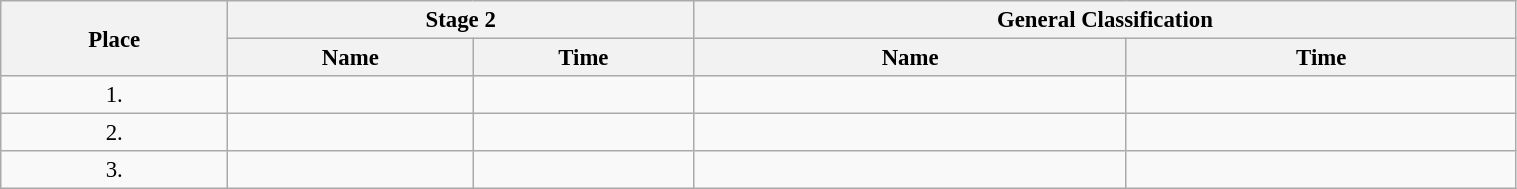<table class=wikitable style="font-size:95%" width="80%">
<tr>
<th rowspan="2">Place</th>
<th colspan="2">Stage 2</th>
<th colspan="2">General Classification</th>
</tr>
<tr>
<th>Name</th>
<th>Time</th>
<th>Name</th>
<th>Time</th>
</tr>
<tr>
<td align="center">1.</td>
<td></td>
<td></td>
<td></td>
<td></td>
</tr>
<tr>
<td align="center">2.</td>
<td></td>
<td></td>
<td></td>
<td></td>
</tr>
<tr>
<td align="center">3.</td>
<td></td>
<td></td>
<td></td>
<td></td>
</tr>
</table>
